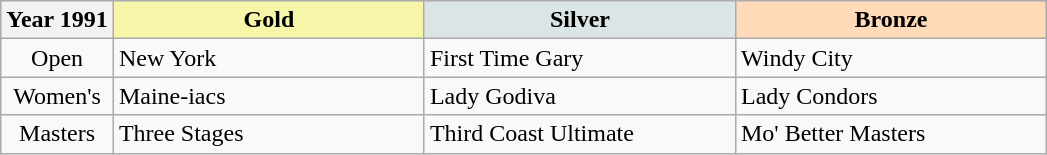<table class="wikitable sortable">
<tr bgcolor="#efefef" align="left">
<th>Year 1991</th>
<th width=200 style="background-color: #F7F6A8;"> Gold</th>
<th width=200 style="background-color: #DCE5E5;"> Silver</th>
<th width=200 style="background-color: #FFDAB9;"> Bronze</th>
</tr>
<tr>
<td align="center">Open</td>
<td>New York </td>
<td>First Time Gary </td>
<td>Windy City </td>
</tr>
<tr>
<td align="center">Women's</td>
<td>Maine-iacs </td>
<td>Lady Godiva </td>
<td>Lady Condors </td>
</tr>
<tr>
<td align="center">Masters</td>
<td>Three Stages </td>
<td>Third Coast Ultimate </td>
<td>Mo' Better Masters </td>
</tr>
</table>
